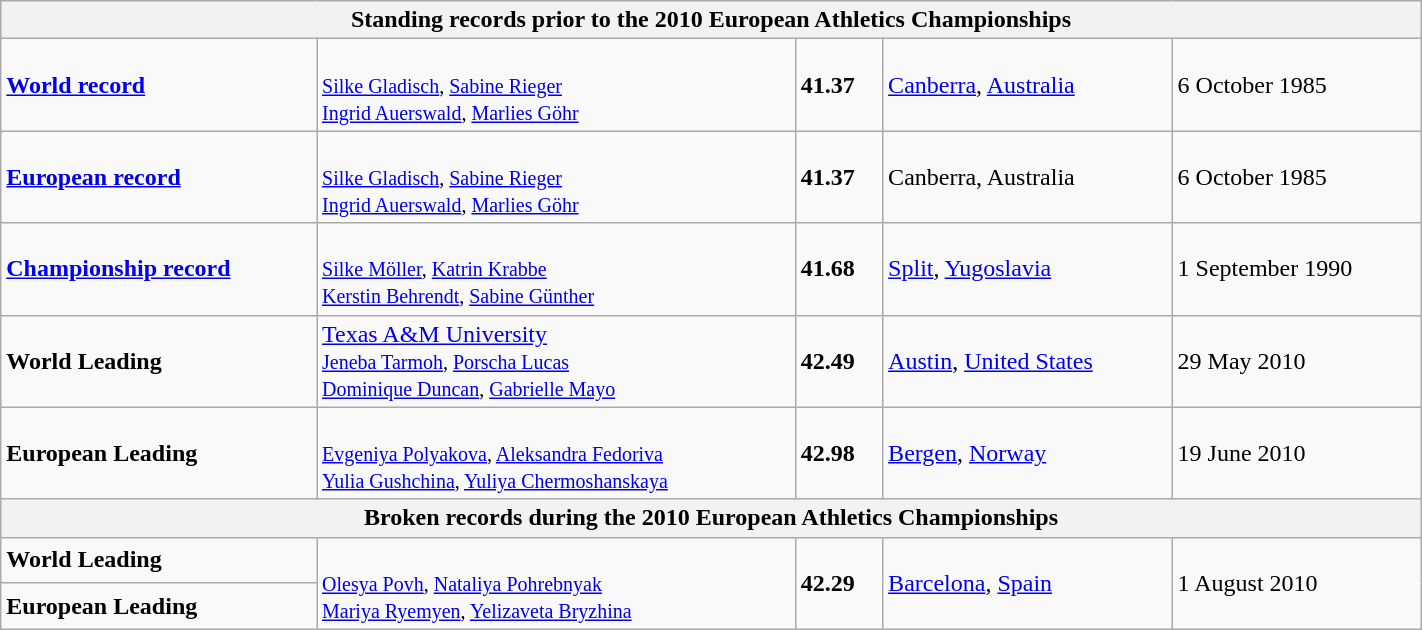<table class="wikitable" width=75%>
<tr>
<th colspan="5">Standing records prior to the 2010 European Athletics Championships</th>
</tr>
<tr>
<td><strong><a href='#'>World record</a></strong></td>
<td><br><small><a href='#'>Silke Gladisch</a>, <a href='#'>Sabine Rieger</a><br><a href='#'>Ingrid Auerswald</a>, <a href='#'>Marlies Göhr</a></small></td>
<td><strong>41.37</strong></td>
<td><a href='#'>Canberra</a>, <a href='#'>Australia</a></td>
<td>6 October 1985</td>
</tr>
<tr>
<td><strong><a href='#'>European record</a></strong></td>
<td><br><small><a href='#'>Silke Gladisch</a>, <a href='#'>Sabine Rieger</a><br><a href='#'>Ingrid Auerswald</a>, <a href='#'>Marlies Göhr</a></small></td>
<td><strong>41.37</strong></td>
<td>Canberra, Australia</td>
<td>6 October 1985</td>
</tr>
<tr>
<td><strong><a href='#'>Championship record</a></strong></td>
<td><br><small><a href='#'>Silke Möller</a>, <a href='#'>Katrin Krabbe</a><br><a href='#'>Kerstin Behrendt</a>, <a href='#'>Sabine Günther</a></small></td>
<td><strong>41.68</strong></td>
<td><a href='#'>Split</a>, <a href='#'>Yugoslavia</a></td>
<td>1 September 1990</td>
</tr>
<tr>
<td><strong>World Leading</strong></td>
<td><a href='#'>Texas A&M University</a><br><small><a href='#'>Jeneba Tarmoh</a>, <a href='#'>Porscha Lucas</a><br><a href='#'>Dominique Duncan</a>, <a href='#'>Gabrielle Mayo</a></small></td>
<td><strong>42.49</strong></td>
<td><a href='#'>Austin</a>, <a href='#'>United States</a></td>
<td>29 May 2010</td>
</tr>
<tr>
<td><strong>European Leading</strong></td>
<td><br><small><a href='#'>Evgeniya Polyakova</a>, <a href='#'>Aleksandra Fedoriva</a><br><a href='#'>Yulia Gushchina</a>, <a href='#'>Yuliya Chermoshanskaya</a></small></td>
<td><strong>42.98</strong></td>
<td><a href='#'>Bergen</a>, <a href='#'>Norway</a></td>
<td>19 June 2010</td>
</tr>
<tr>
<th colspan="5">Broken records during the 2010 European Athletics Championships</th>
</tr>
<tr>
<td><strong>World Leading</strong></td>
<td rowspan="2"><br><small><a href='#'>Olesya Povh</a>, <a href='#'>Nataliya Pohrebnyak</a><br><a href='#'>Mariya Ryemyen</a>, <a href='#'>Yelizaveta Bryzhina</a></small></td>
<td rowspan="2"><strong>42.29</strong></td>
<td rowspan="2"><a href='#'>Barcelona</a>, <a href='#'>Spain</a></td>
<td rowspan="2">1 August 2010</td>
</tr>
<tr>
<td><strong>European Leading</strong></td>
</tr>
</table>
